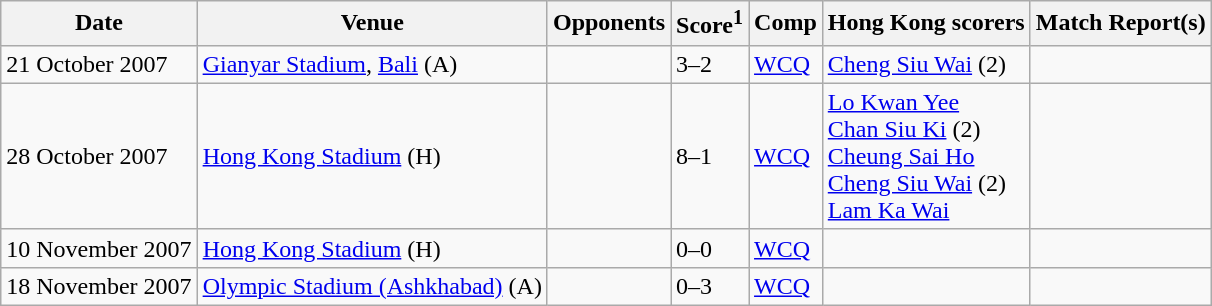<table class="wikitable">
<tr>
<th>Date</th>
<th>Venue</th>
<th>Opponents</th>
<th>Score<sup>1</sup></th>
<th>Comp</th>
<th>Hong Kong scorers</th>
<th>Match Report(s)</th>
</tr>
<tr>
<td>21 October 2007</td>
<td><a href='#'>Gianyar Stadium</a>, <a href='#'>Bali</a> (A)</td>
<td></td>
<td>3–2</td>
<td><a href='#'>WCQ</a></td>
<td><a href='#'>Cheng Siu Wai</a> (2)</td>
<td></td>
</tr>
<tr>
<td>28 October 2007</td>
<td><a href='#'>Hong Kong Stadium</a> (H)</td>
<td></td>
<td>8–1</td>
<td><a href='#'>WCQ</a></td>
<td><a href='#'>Lo Kwan Yee</a><br> <a href='#'>Chan Siu Ki</a> (2)<br> <a href='#'>Cheung Sai Ho</a><br> <a href='#'>Cheng Siu Wai</a> (2)<br><a href='#'>Lam Ka Wai</a></td>
<td></td>
</tr>
<tr>
<td>10 November 2007</td>
<td><a href='#'>Hong Kong Stadium</a> (H)</td>
<td></td>
<td>0–0</td>
<td><a href='#'>WCQ</a></td>
<td></td>
<td></td>
</tr>
<tr>
<td>18 November 2007</td>
<td><a href='#'>Olympic Stadium (Ashkhabad)</a> (A)</td>
<td></td>
<td>0–3</td>
<td><a href='#'>WCQ</a></td>
<td></td>
<td></td>
</tr>
</table>
